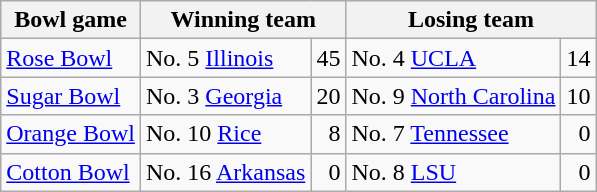<table class="wikitable">
<tr>
<th>Bowl game</th>
<th colspan="2">Winning team</th>
<th colspan="2">Losing team</th>
</tr>
<tr>
<td><a href='#'>Rose Bowl</a></td>
<td>No. 5 <a href='#'>Illinois</a></td>
<td>45</td>
<td>No. 4 <a href='#'>UCLA</a></td>
<td>14</td>
</tr>
<tr>
<td><a href='#'>Sugar Bowl</a></td>
<td>No. 3 <a href='#'>Georgia</a></td>
<td>20</td>
<td>No. 9 <a href='#'>North Carolina</a></td>
<td>10</td>
</tr>
<tr>
<td><a href='#'>Orange Bowl</a></td>
<td>No. 10 <a href='#'>Rice</a></td>
<td align=right>8</td>
<td>No. 7 <a href='#'>Tennessee</a></td>
<td align=right>0</td>
</tr>
<tr>
<td><a href='#'>Cotton Bowl</a></td>
<td>No. 16 <a href='#'>Arkansas</a></td>
<td align=right>0</td>
<td>No. 8 <a href='#'>LSU</a></td>
<td align=right>0</td>
</tr>
</table>
